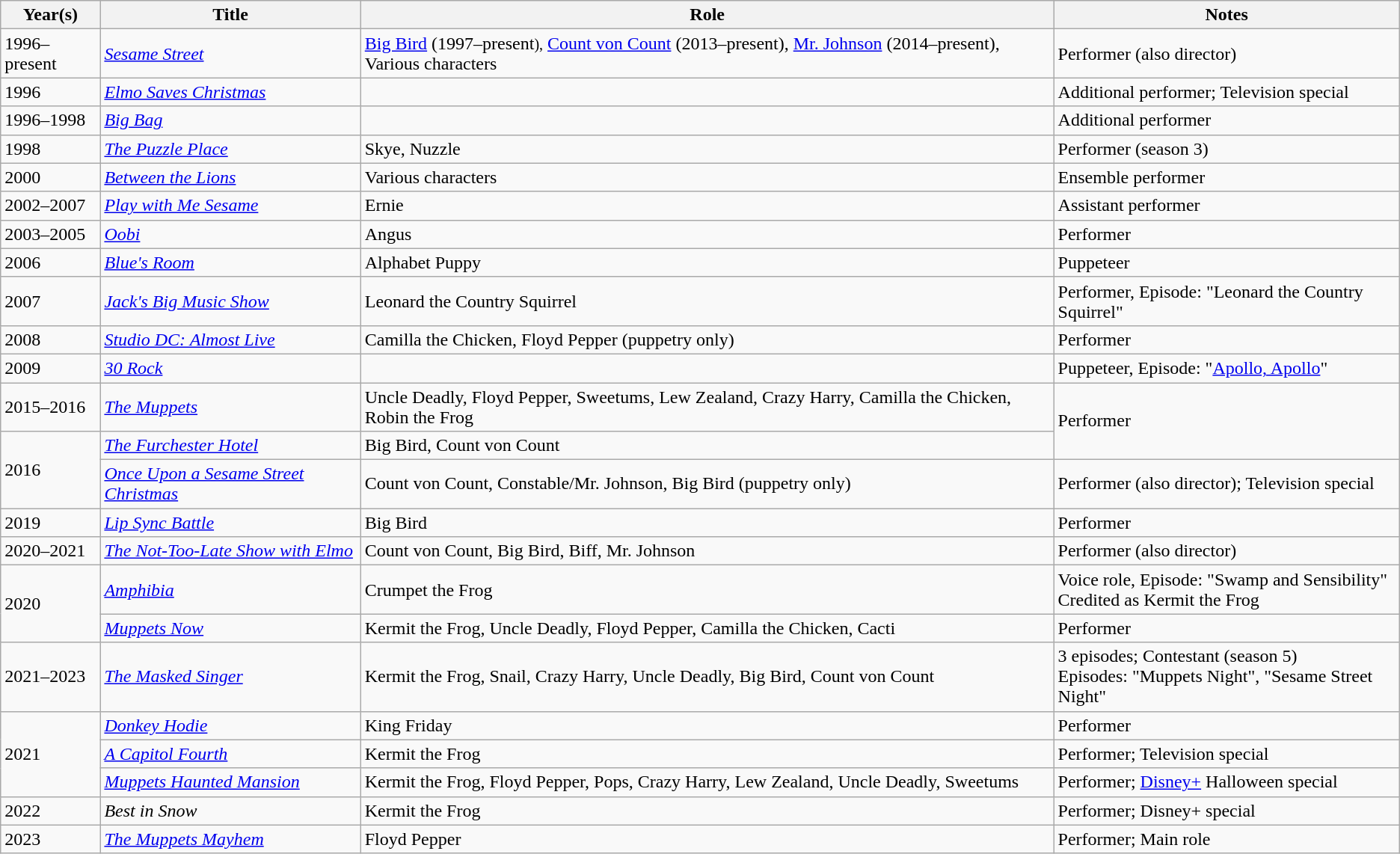<table class="wikitable">
<tr>
<th>Year(s)</th>
<th>Title</th>
<th>Role</th>
<th>Notes</th>
</tr>
<tr>
<td>1996–present</td>
<td><em><a href='#'>Sesame Street</a></em></td>
<td><a href='#'>Big Bird</a> (1997–present<small>),</small> <a href='#'>Count von Count</a> (2013–present), <a href='#'>Mr. Johnson</a> (2014–present), Various characters</td>
<td>Performer (also director)</td>
</tr>
<tr>
<td>1996</td>
<td><em><a href='#'>Elmo Saves Christmas</a></em></td>
<td></td>
<td>Additional performer; Television special</td>
</tr>
<tr>
<td>1996–1998</td>
<td><em><a href='#'>Big Bag</a></em></td>
<td></td>
<td>Additional performer</td>
</tr>
<tr>
<td>1998</td>
<td><em><a href='#'>The Puzzle Place</a></em></td>
<td>Skye, Nuzzle</td>
<td>Performer (season 3)</td>
</tr>
<tr>
<td>2000</td>
<td><em><a href='#'>Between the Lions</a></em></td>
<td>Various characters</td>
<td>Ensemble performer</td>
</tr>
<tr>
<td>2002–2007</td>
<td><em><a href='#'>Play with Me Sesame</a></em></td>
<td>Ernie</td>
<td>Assistant performer</td>
</tr>
<tr>
<td>2003–2005</td>
<td><em><a href='#'>Oobi</a></em></td>
<td>Angus</td>
<td>Performer</td>
</tr>
<tr>
<td>2006</td>
<td><em><a href='#'>Blue's Room</a></em></td>
<td>Alphabet Puppy</td>
<td>Puppeteer</td>
</tr>
<tr>
<td>2007</td>
<td><em><a href='#'>Jack's Big Music Show</a></em></td>
<td>Leonard the Country Squirrel</td>
<td>Performer, Episode: "Leonard the Country Squirrel"</td>
</tr>
<tr>
<td>2008</td>
<td><em><a href='#'>Studio DC: Almost Live</a></em></td>
<td>Camilla the Chicken, Floyd Pepper (puppetry only)</td>
<td>Performer</td>
</tr>
<tr>
<td>2009</td>
<td><em><a href='#'>30 Rock</a></em></td>
<td></td>
<td>Puppeteer, Episode: "<a href='#'>Apollo, Apollo</a>"</td>
</tr>
<tr>
<td>2015–2016</td>
<td><em><a href='#'>The Muppets</a></em></td>
<td>Uncle Deadly, Floyd Pepper, Sweetums, Lew Zealand, Crazy Harry, Camilla the Chicken, Robin the Frog</td>
<td rowspan="2">Performer</td>
</tr>
<tr>
<td rowspan="2">2016</td>
<td><em><a href='#'>The Furchester Hotel</a></em></td>
<td>Big Bird, Count von Count</td>
</tr>
<tr>
<td><em><a href='#'>Once Upon a Sesame Street Christmas</a></em></td>
<td>Count von Count, Constable/Mr. Johnson, Big Bird (puppetry only)</td>
<td>Performer (also director); Television special</td>
</tr>
<tr>
<td>2019</td>
<td><em><a href='#'>Lip Sync Battle</a></em></td>
<td>Big Bird</td>
<td>Performer</td>
</tr>
<tr>
<td>2020–2021</td>
<td><em><a href='#'>The Not-Too-Late Show with Elmo</a></em></td>
<td>Count von Count, Big Bird, Biff, Mr. Johnson</td>
<td>Performer (also director)</td>
</tr>
<tr>
<td rowspan="2">2020</td>
<td><em><a href='#'>Amphibia</a></em></td>
<td>Crumpet the Frog</td>
<td>Voice role, Episode: "Swamp and Sensibility"<br>Credited as Kermit the Frog</td>
</tr>
<tr>
<td><em><a href='#'>Muppets Now</a></em></td>
<td>Kermit the Frog, Uncle Deadly, Floyd Pepper, Camilla the Chicken, Cacti</td>
<td>Performer</td>
</tr>
<tr>
<td>2021–2023</td>
<td><em><a href='#'>The Masked Singer</a></em></td>
<td>Kermit the Frog, Snail, Crazy Harry, Uncle Deadly, Big Bird, Count von Count</td>
<td>3 episodes; Contestant (season 5)<br>Episodes: "Muppets Night", "Sesame Street Night"</td>
</tr>
<tr>
<td rowspan="3">2021</td>
<td><em><a href='#'>Donkey Hodie</a></em></td>
<td>King Friday</td>
<td>Performer</td>
</tr>
<tr>
<td><em><a href='#'>A Capitol Fourth</a></em></td>
<td>Kermit the Frog</td>
<td>Performer; Television special</td>
</tr>
<tr>
<td><em><a href='#'>Muppets Haunted Mansion</a></em></td>
<td>Kermit the Frog, Floyd Pepper, Pops, Crazy Harry, Lew Zealand, Uncle Deadly, Sweetums</td>
<td>Performer; <a href='#'>Disney+</a> Halloween special</td>
</tr>
<tr>
<td>2022</td>
<td><em>Best in Snow</em></td>
<td>Kermit the Frog</td>
<td>Performer; Disney+ special</td>
</tr>
<tr>
<td>2023</td>
<td><em><a href='#'>The Muppets Mayhem</a></em></td>
<td>Floyd Pepper</td>
<td>Performer; Main role</td>
</tr>
</table>
